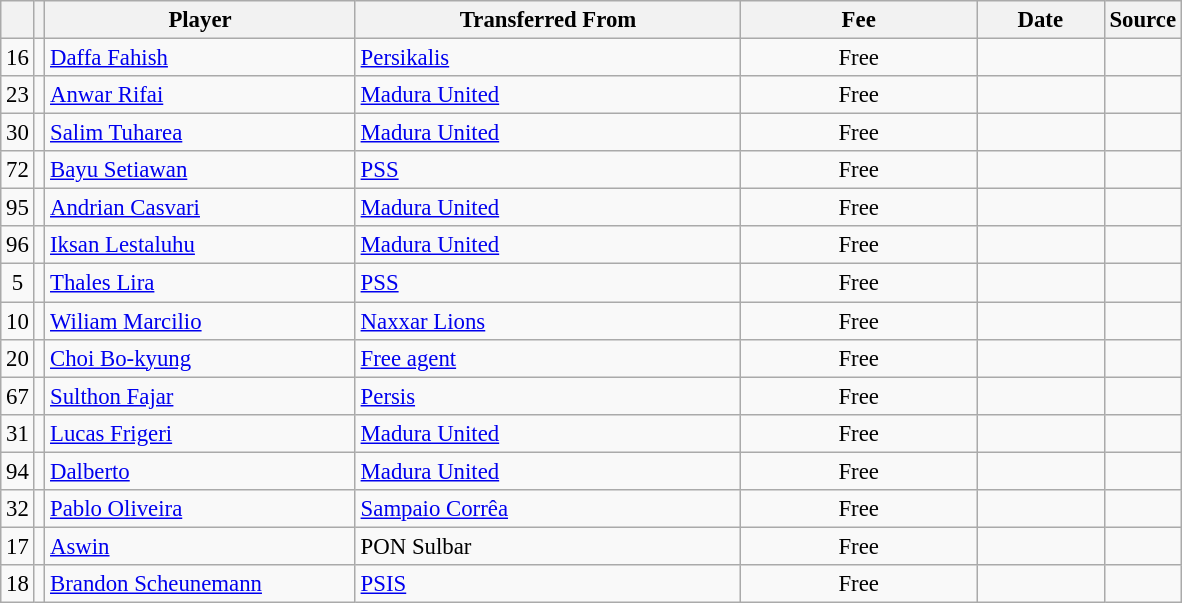<table class="wikitable plainrowheaders sortable" style="font-size:95%">
<tr>
<th></th>
<th></th>
<th scope="col" style="width:200px;"><strong>Player</strong></th>
<th scope="col" style="width:250px;"><strong>Transferred From</strong></th>
<th scope="col" style="width:150px;"><strong>Fee</strong></th>
<th scope="col" style="width:78px;"><strong>Date</strong></th>
<th><strong>Source</strong></th>
</tr>
<tr>
<td align=center>16</td>
<td align=center></td>
<td> <a href='#'>Daffa Fahish</a></td>
<td> <a href='#'>Persikalis</a></td>
<td align=center>Free</td>
<td align=center></td>
<td align=center></td>
</tr>
<tr>
<td align=center>23</td>
<td align=center></td>
<td> <a href='#'>Anwar Rifai</a></td>
<td> <a href='#'>Madura United</a></td>
<td align=center>Free</td>
<td align=center></td>
<td align=center></td>
</tr>
<tr>
<td align=center>30</td>
<td align=center></td>
<td> <a href='#'>Salim Tuharea</a></td>
<td> <a href='#'>Madura United</a></td>
<td align=center>Free</td>
<td align=center></td>
<td align=center></td>
</tr>
<tr>
<td align=center>72</td>
<td align=center></td>
<td> <a href='#'>Bayu Setiawan</a></td>
<td> <a href='#'>PSS</a></td>
<td align=center>Free</td>
<td align=center></td>
<td align=center></td>
</tr>
<tr>
<td align=center>95</td>
<td align=center></td>
<td> <a href='#'>Andrian Casvari</a></td>
<td> <a href='#'>Madura United</a></td>
<td align=center>Free</td>
<td align=center></td>
<td align=center></td>
</tr>
<tr>
<td align=center>96</td>
<td align=center></td>
<td> <a href='#'>Iksan Lestaluhu</a></td>
<td> <a href='#'>Madura United</a></td>
<td align=center>Free</td>
<td align=center></td>
<td align=center></td>
</tr>
<tr>
<td align=center>5</td>
<td align=center></td>
<td> <a href='#'>Thales Lira</a></td>
<td> <a href='#'>PSS</a></td>
<td align=center>Free</td>
<td align=center></td>
<td align=center></td>
</tr>
<tr>
<td align=center>10</td>
<td align=center></td>
<td> <a href='#'>Wiliam Marcilio</a></td>
<td> <a href='#'>Naxxar Lions</a></td>
<td align=center>Free</td>
<td align=center></td>
<td align=center></td>
</tr>
<tr>
<td align=center>20</td>
<td align=center></td>
<td> <a href='#'>Choi Bo-kyung</a></td>
<td><a href='#'>Free agent</a></td>
<td align=center>Free</td>
<td align=center></td>
<td align=center></td>
</tr>
<tr>
<td align=center>67</td>
<td align=center></td>
<td> <a href='#'>Sulthon Fajar</a></td>
<td> <a href='#'>Persis</a></td>
<td align=center>Free</td>
<td align=center></td>
<td align=center></td>
</tr>
<tr>
<td align=center>31</td>
<td align=center></td>
<td> <a href='#'>Lucas Frigeri</a></td>
<td> <a href='#'>Madura United</a></td>
<td align=center>Free</td>
<td align=center></td>
<td align=center></td>
</tr>
<tr>
<td align=center>94</td>
<td align=center></td>
<td> <a href='#'>Dalberto</a></td>
<td> <a href='#'>Madura United</a></td>
<td align=center>Free</td>
<td align=center></td>
<td align=center></td>
</tr>
<tr>
<td align=center>32</td>
<td align=center></td>
<td> <a href='#'>Pablo Oliveira</a></td>
<td> <a href='#'>Sampaio Corrêa</a></td>
<td align=center>Free</td>
<td align=center></td>
<td align=center></td>
</tr>
<tr>
<td align=center>17</td>
<td align=center></td>
<td> <a href='#'>Aswin</a></td>
<td> PON Sulbar</td>
<td align=center>Free</td>
<td align=center></td>
<td align=center></td>
</tr>
<tr>
<td align=center>18</td>
<td align=center></td>
<td> <a href='#'>Brandon Scheunemann</a></td>
<td> <a href='#'>PSIS</a></td>
<td align=center>Free</td>
<td align=center></td>
<td align=center></td>
</tr>
</table>
